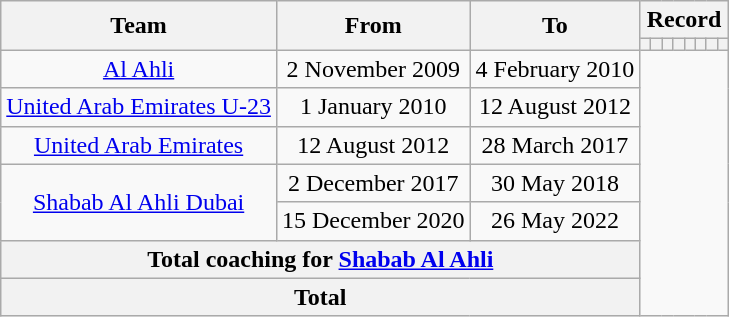<table class="wikitable" style="text-align: center">
<tr>
<th rowspan="2">Team</th>
<th rowspan="2">From</th>
<th rowspan="2">To</th>
<th colspan="8">Record</th>
</tr>
<tr>
<th></th>
<th></th>
<th></th>
<th></th>
<th></th>
<th></th>
<th></th>
<th></th>
</tr>
<tr>
<td><a href='#'>Al Ahli</a></td>
<td>2 November 2009</td>
<td>4 February 2010<br></td>
</tr>
<tr>
<td><a href='#'>United Arab Emirates U-23</a></td>
<td>1 January 2010</td>
<td>12 August 2012<br></td>
</tr>
<tr>
<td><a href='#'>United Arab Emirates</a></td>
<td>12 August 2012</td>
<td>28 March 2017<br></td>
</tr>
<tr>
<td rowspan=2><a href='#'>Shabab Al Ahli Dubai</a></td>
<td>2 December 2017</td>
<td>30 May 2018<br></td>
</tr>
<tr>
<td>15 December 2020</td>
<td>26 May 2022<br></td>
</tr>
<tr>
<th colspan="3">Total coaching for <a href='#'>Shabab Al Ahli</a><br></th>
</tr>
<tr>
<th colspan="3">Total<br></th>
</tr>
</table>
